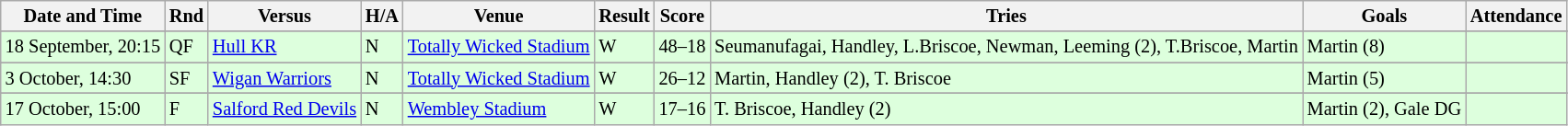<table class="wikitable" style="font-size:85%;">
<tr>
<th>Date and Time</th>
<th>Rnd</th>
<th>Versus</th>
<th>H/A</th>
<th>Venue</th>
<th>Result</th>
<th>Score</th>
<th>Tries</th>
<th>Goals</th>
<th>Attendance</th>
</tr>
<tr style="background:#;" width=20 | >
</tr>
<tr style="background:#DDFFDD;" width=20 | >
<td>18 September, 20:15</td>
<td>QF</td>
<td> <a href='#'>Hull KR</a></td>
<td>N</td>
<td><a href='#'>Totally Wicked Stadium</a></td>
<td>W</td>
<td>48–18</td>
<td>Seumanufagai, Handley, L.Briscoe, Newman, Leeming (2), T.Briscoe, Martin</td>
<td>Martin (8)</td>
<td></td>
</tr>
<tr>
</tr>
<tr style="background:#DDFFDD;" width=20 | >
<td>3 October, 14:30</td>
<td>SF</td>
<td> <a href='#'>Wigan Warriors</a></td>
<td>N</td>
<td><a href='#'>Totally Wicked Stadium</a></td>
<td>W</td>
<td>26–12</td>
<td>Martin, Handley (2), T. Briscoe</td>
<td>Martin (5)</td>
<td></td>
</tr>
<tr>
</tr>
<tr style="background:#DDFFDD;" width=20 | >
<td>17 October, 15:00</td>
<td>F</td>
<td> <a href='#'>Salford Red Devils</a></td>
<td>N</td>
<td><a href='#'>Wembley Stadium</a></td>
<td>W</td>
<td>17–16</td>
<td>T. Briscoe, Handley (2)</td>
<td>Martin (2), Gale DG</td>
<td></td>
</tr>
</table>
